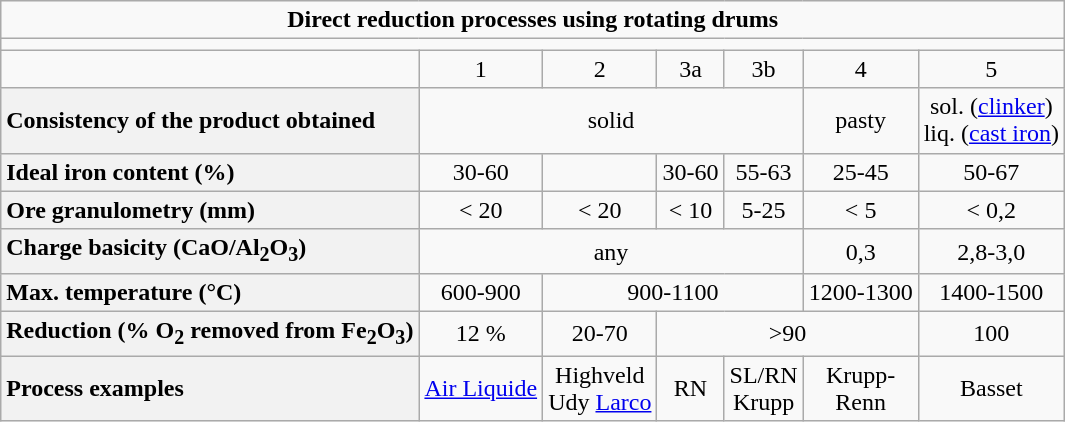<table class="wikitable centre" style="text-align:center">
<tr>
<td colspan="7"><strong>Direct reduction processes using rotating drums</strong></td>
</tr>
<tr>
<td colspan="7"></td>
</tr>
<tr>
<td></td>
<td>1</td>
<td>2</td>
<td>3a</td>
<td>3b</td>
<td>4</td>
<td>5</td>
</tr>
<tr>
<th style="text-align:left">Consistency of the product obtained</th>
<td colspan="4">solid</td>
<td>pasty</td>
<td>sol. (<a href='#'>clinker</a>)<br>liq. (<a href='#'>cast iron</a>)</td>
</tr>
<tr>
<th style="text-align:left">Ideal iron content (%)</th>
<td>30-60</td>
<td></td>
<td>30-60</td>
<td>55-63</td>
<td>25-45</td>
<td>50-67</td>
</tr>
<tr>
<th style="text-align:left">Ore granulometry (mm)</th>
<td>< 20</td>
<td>< 20</td>
<td>< 10</td>
<td>5-25</td>
<td>< 5</td>
<td>< 0,2</td>
</tr>
<tr>
<th style="text-align:left">Charge basicity (CaO/Al<sub>2</sub>O<sub>3</sub>)</th>
<td colspan="4">any</td>
<td>0,3</td>
<td>2,8-3,0</td>
</tr>
<tr>
<th style="text-align:left">Max. temperature (°C)</th>
<td>600-900</td>
<td colspan="3">900-1100</td>
<td>1200-1300</td>
<td>1400-1500</td>
</tr>
<tr>
<th style="text-align:left">Reduction (% O<sub>2</sub> removed from Fe<sub>2</sub>O<sub>3</sub>)</th>
<td>12 %</td>
<td>20-70</td>
<td colspan="3">>90</td>
<td>100</td>
</tr>
<tr>
<th style="text-align:left">Process examples</th>
<td><a href='#'>Air Liquide</a></td>
<td>Highveld<br>Udy <a href='#'>Larco</a></td>
<td>RN</td>
<td>SL/RN<br>Krupp</td>
<td>Krupp-<br>Renn</td>
<td>Basset</td>
</tr>
</table>
